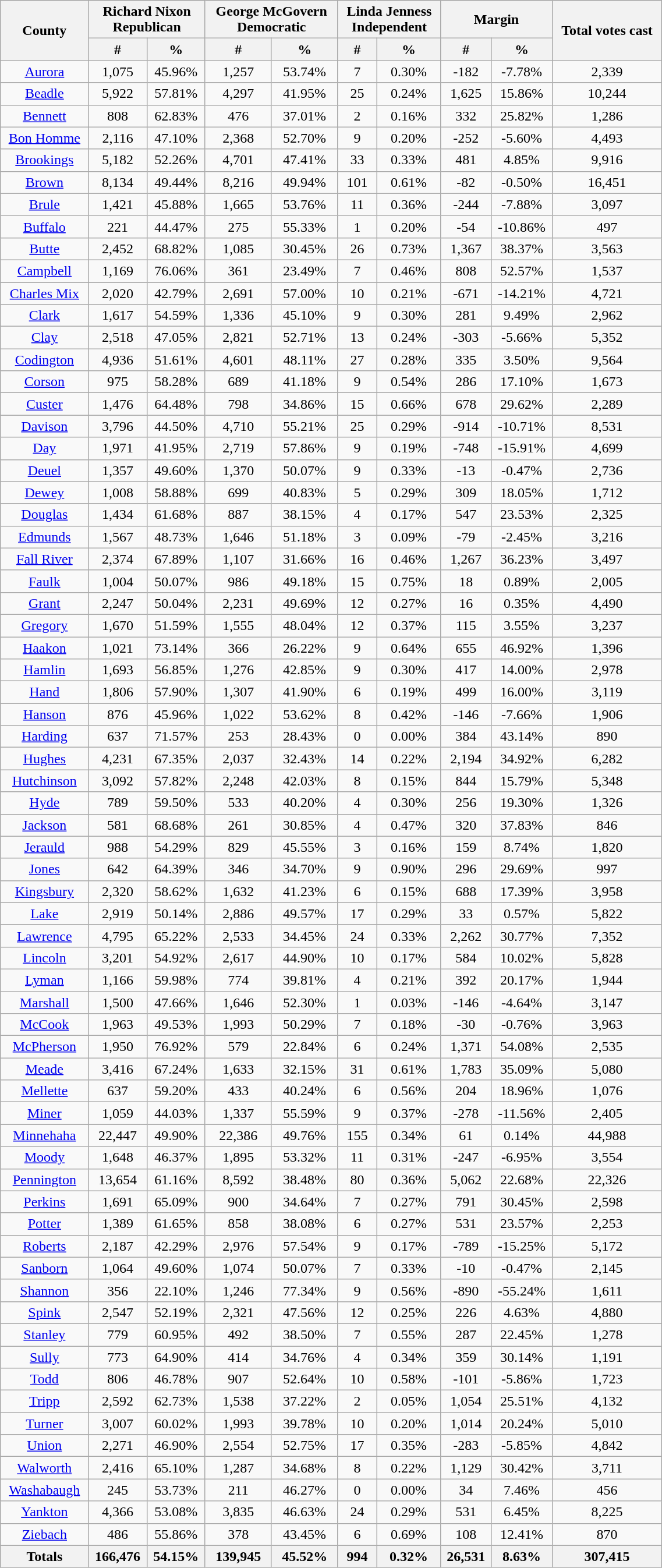<table class="wikitable sortable" width="60%">
<tr>
<th rowspan="2">County</th>
<th colspan="2">Richard Nixon<br>Republican</th>
<th colspan="2">George McGovern<br>Democratic</th>
<th colspan="2">Linda Jenness<br>Independent</th>
<th colspan="2">Margin</th>
<th rowspan="2">Total votes cast</th>
</tr>
<tr style="text-align:center;">
<th data-sort-type="number">#</th>
<th data-sort-type="number">%</th>
<th data-sort-type="number">#</th>
<th data-sort-type="number">%</th>
<th data-sort-type="number">#</th>
<th data-sort-type="number">%</th>
<th data-sort-type="number">#</th>
<th data-sort-type="number">%</th>
</tr>
<tr style="text-align:center;">
<td><a href='#'>Aurora</a></td>
<td>1,075</td>
<td>45.96%</td>
<td>1,257</td>
<td>53.74%</td>
<td>7</td>
<td>0.30%</td>
<td>-182</td>
<td>-7.78%</td>
<td>2,339</td>
</tr>
<tr style="text-align:center;">
<td><a href='#'>Beadle</a></td>
<td>5,922</td>
<td>57.81%</td>
<td>4,297</td>
<td>41.95%</td>
<td>25</td>
<td>0.24%</td>
<td>1,625</td>
<td>15.86%</td>
<td>10,244</td>
</tr>
<tr style="text-align:center;">
<td><a href='#'>Bennett</a></td>
<td>808</td>
<td>62.83%</td>
<td>476</td>
<td>37.01%</td>
<td>2</td>
<td>0.16%</td>
<td>332</td>
<td>25.82%</td>
<td>1,286</td>
</tr>
<tr style="text-align:center;">
<td><a href='#'>Bon Homme</a></td>
<td>2,116</td>
<td>47.10%</td>
<td>2,368</td>
<td>52.70%</td>
<td>9</td>
<td>0.20%</td>
<td>-252</td>
<td>-5.60%</td>
<td>4,493</td>
</tr>
<tr style="text-align:center;">
<td><a href='#'>Brookings</a></td>
<td>5,182</td>
<td>52.26%</td>
<td>4,701</td>
<td>47.41%</td>
<td>33</td>
<td>0.33%</td>
<td>481</td>
<td>4.85%</td>
<td>9,916</td>
</tr>
<tr style="text-align:center;">
<td><a href='#'>Brown</a></td>
<td>8,134</td>
<td>49.44%</td>
<td>8,216</td>
<td>49.94%</td>
<td>101</td>
<td>0.61%</td>
<td>-82</td>
<td>-0.50%</td>
<td>16,451</td>
</tr>
<tr style="text-align:center;">
<td><a href='#'>Brule</a></td>
<td>1,421</td>
<td>45.88%</td>
<td>1,665</td>
<td>53.76%</td>
<td>11</td>
<td>0.36%</td>
<td>-244</td>
<td>-7.88%</td>
<td>3,097</td>
</tr>
<tr style="text-align:center;">
<td><a href='#'>Buffalo</a></td>
<td>221</td>
<td>44.47%</td>
<td>275</td>
<td>55.33%</td>
<td>1</td>
<td>0.20%</td>
<td>-54</td>
<td>-10.86%</td>
<td>497</td>
</tr>
<tr style="text-align:center;">
<td><a href='#'>Butte</a></td>
<td>2,452</td>
<td>68.82%</td>
<td>1,085</td>
<td>30.45%</td>
<td>26</td>
<td>0.73%</td>
<td>1,367</td>
<td>38.37%</td>
<td>3,563</td>
</tr>
<tr style="text-align:center;">
<td><a href='#'>Campbell</a></td>
<td>1,169</td>
<td>76.06%</td>
<td>361</td>
<td>23.49%</td>
<td>7</td>
<td>0.46%</td>
<td>808</td>
<td>52.57%</td>
<td>1,537</td>
</tr>
<tr style="text-align:center;">
<td><a href='#'>Charles Mix</a></td>
<td>2,020</td>
<td>42.79%</td>
<td>2,691</td>
<td>57.00%</td>
<td>10</td>
<td>0.21%</td>
<td>-671</td>
<td>-14.21%</td>
<td>4,721</td>
</tr>
<tr style="text-align:center;">
<td><a href='#'>Clark</a></td>
<td>1,617</td>
<td>54.59%</td>
<td>1,336</td>
<td>45.10%</td>
<td>9</td>
<td>0.30%</td>
<td>281</td>
<td>9.49%</td>
<td>2,962</td>
</tr>
<tr style="text-align:center;">
<td><a href='#'>Clay</a></td>
<td>2,518</td>
<td>47.05%</td>
<td>2,821</td>
<td>52.71%</td>
<td>13</td>
<td>0.24%</td>
<td>-303</td>
<td>-5.66%</td>
<td>5,352</td>
</tr>
<tr style="text-align:center;">
<td><a href='#'>Codington</a></td>
<td>4,936</td>
<td>51.61%</td>
<td>4,601</td>
<td>48.11%</td>
<td>27</td>
<td>0.28%</td>
<td>335</td>
<td>3.50%</td>
<td>9,564</td>
</tr>
<tr style="text-align:center;">
<td><a href='#'>Corson</a></td>
<td>975</td>
<td>58.28%</td>
<td>689</td>
<td>41.18%</td>
<td>9</td>
<td>0.54%</td>
<td>286</td>
<td>17.10%</td>
<td>1,673</td>
</tr>
<tr style="text-align:center;">
<td><a href='#'>Custer</a></td>
<td>1,476</td>
<td>64.48%</td>
<td>798</td>
<td>34.86%</td>
<td>15</td>
<td>0.66%</td>
<td>678</td>
<td>29.62%</td>
<td>2,289</td>
</tr>
<tr style="text-align:center;">
<td><a href='#'>Davison</a></td>
<td>3,796</td>
<td>44.50%</td>
<td>4,710</td>
<td>55.21%</td>
<td>25</td>
<td>0.29%</td>
<td>-914</td>
<td>-10.71%</td>
<td>8,531</td>
</tr>
<tr style="text-align:center;">
<td><a href='#'>Day</a></td>
<td>1,971</td>
<td>41.95%</td>
<td>2,719</td>
<td>57.86%</td>
<td>9</td>
<td>0.19%</td>
<td>-748</td>
<td>-15.91%</td>
<td>4,699</td>
</tr>
<tr style="text-align:center;">
<td><a href='#'>Deuel</a></td>
<td>1,357</td>
<td>49.60%</td>
<td>1,370</td>
<td>50.07%</td>
<td>9</td>
<td>0.33%</td>
<td>-13</td>
<td>-0.47%</td>
<td>2,736</td>
</tr>
<tr style="text-align:center;">
<td><a href='#'>Dewey</a></td>
<td>1,008</td>
<td>58.88%</td>
<td>699</td>
<td>40.83%</td>
<td>5</td>
<td>0.29%</td>
<td>309</td>
<td>18.05%</td>
<td>1,712</td>
</tr>
<tr style="text-align:center;">
<td><a href='#'>Douglas</a></td>
<td>1,434</td>
<td>61.68%</td>
<td>887</td>
<td>38.15%</td>
<td>4</td>
<td>0.17%</td>
<td>547</td>
<td>23.53%</td>
<td>2,325</td>
</tr>
<tr style="text-align:center;">
<td><a href='#'>Edmunds</a></td>
<td>1,567</td>
<td>48.73%</td>
<td>1,646</td>
<td>51.18%</td>
<td>3</td>
<td>0.09%</td>
<td>-79</td>
<td>-2.45%</td>
<td>3,216</td>
</tr>
<tr style="text-align:center;">
<td><a href='#'>Fall River</a></td>
<td>2,374</td>
<td>67.89%</td>
<td>1,107</td>
<td>31.66%</td>
<td>16</td>
<td>0.46%</td>
<td>1,267</td>
<td>36.23%</td>
<td>3,497</td>
</tr>
<tr style="text-align:center;">
<td><a href='#'>Faulk</a></td>
<td>1,004</td>
<td>50.07%</td>
<td>986</td>
<td>49.18%</td>
<td>15</td>
<td>0.75%</td>
<td>18</td>
<td>0.89%</td>
<td>2,005</td>
</tr>
<tr style="text-align:center;">
<td><a href='#'>Grant</a></td>
<td>2,247</td>
<td>50.04%</td>
<td>2,231</td>
<td>49.69%</td>
<td>12</td>
<td>0.27%</td>
<td>16</td>
<td>0.35%</td>
<td>4,490</td>
</tr>
<tr style="text-align:center;">
<td><a href='#'>Gregory</a></td>
<td>1,670</td>
<td>51.59%</td>
<td>1,555</td>
<td>48.04%</td>
<td>12</td>
<td>0.37%</td>
<td>115</td>
<td>3.55%</td>
<td>3,237</td>
</tr>
<tr style="text-align:center;">
<td><a href='#'>Haakon</a></td>
<td>1,021</td>
<td>73.14%</td>
<td>366</td>
<td>26.22%</td>
<td>9</td>
<td>0.64%</td>
<td>655</td>
<td>46.92%</td>
<td>1,396</td>
</tr>
<tr style="text-align:center;">
<td><a href='#'>Hamlin</a></td>
<td>1,693</td>
<td>56.85%</td>
<td>1,276</td>
<td>42.85%</td>
<td>9</td>
<td>0.30%</td>
<td>417</td>
<td>14.00%</td>
<td>2,978</td>
</tr>
<tr style="text-align:center;">
<td><a href='#'>Hand</a></td>
<td>1,806</td>
<td>57.90%</td>
<td>1,307</td>
<td>41.90%</td>
<td>6</td>
<td>0.19%</td>
<td>499</td>
<td>16.00%</td>
<td>3,119</td>
</tr>
<tr style="text-align:center;">
<td><a href='#'>Hanson</a></td>
<td>876</td>
<td>45.96%</td>
<td>1,022</td>
<td>53.62%</td>
<td>8</td>
<td>0.42%</td>
<td>-146</td>
<td>-7.66%</td>
<td>1,906</td>
</tr>
<tr style="text-align:center;">
<td><a href='#'>Harding</a></td>
<td>637</td>
<td>71.57%</td>
<td>253</td>
<td>28.43%</td>
<td>0</td>
<td>0.00%</td>
<td>384</td>
<td>43.14%</td>
<td>890</td>
</tr>
<tr style="text-align:center;">
<td><a href='#'>Hughes</a></td>
<td>4,231</td>
<td>67.35%</td>
<td>2,037</td>
<td>32.43%</td>
<td>14</td>
<td>0.22%</td>
<td>2,194</td>
<td>34.92%</td>
<td>6,282</td>
</tr>
<tr style="text-align:center;">
<td><a href='#'>Hutchinson</a></td>
<td>3,092</td>
<td>57.82%</td>
<td>2,248</td>
<td>42.03%</td>
<td>8</td>
<td>0.15%</td>
<td>844</td>
<td>15.79%</td>
<td>5,348</td>
</tr>
<tr style="text-align:center;">
<td><a href='#'>Hyde</a></td>
<td>789</td>
<td>59.50%</td>
<td>533</td>
<td>40.20%</td>
<td>4</td>
<td>0.30%</td>
<td>256</td>
<td>19.30%</td>
<td>1,326</td>
</tr>
<tr style="text-align:center;">
<td><a href='#'>Jackson</a></td>
<td>581</td>
<td>68.68%</td>
<td>261</td>
<td>30.85%</td>
<td>4</td>
<td>0.47%</td>
<td>320</td>
<td>37.83%</td>
<td>846</td>
</tr>
<tr style="text-align:center;">
<td><a href='#'>Jerauld</a></td>
<td>988</td>
<td>54.29%</td>
<td>829</td>
<td>45.55%</td>
<td>3</td>
<td>0.16%</td>
<td>159</td>
<td>8.74%</td>
<td>1,820</td>
</tr>
<tr style="text-align:center;">
<td><a href='#'>Jones</a></td>
<td>642</td>
<td>64.39%</td>
<td>346</td>
<td>34.70%</td>
<td>9</td>
<td>0.90%</td>
<td>296</td>
<td>29.69%</td>
<td>997</td>
</tr>
<tr style="text-align:center;">
<td><a href='#'>Kingsbury</a></td>
<td>2,320</td>
<td>58.62%</td>
<td>1,632</td>
<td>41.23%</td>
<td>6</td>
<td>0.15%</td>
<td>688</td>
<td>17.39%</td>
<td>3,958</td>
</tr>
<tr style="text-align:center;">
<td><a href='#'>Lake</a></td>
<td>2,919</td>
<td>50.14%</td>
<td>2,886</td>
<td>49.57%</td>
<td>17</td>
<td>0.29%</td>
<td>33</td>
<td>0.57%</td>
<td>5,822</td>
</tr>
<tr style="text-align:center;">
<td><a href='#'>Lawrence</a></td>
<td>4,795</td>
<td>65.22%</td>
<td>2,533</td>
<td>34.45%</td>
<td>24</td>
<td>0.33%</td>
<td>2,262</td>
<td>30.77%</td>
<td>7,352</td>
</tr>
<tr style="text-align:center;">
<td><a href='#'>Lincoln</a></td>
<td>3,201</td>
<td>54.92%</td>
<td>2,617</td>
<td>44.90%</td>
<td>10</td>
<td>0.17%</td>
<td>584</td>
<td>10.02%</td>
<td>5,828</td>
</tr>
<tr style="text-align:center;">
<td><a href='#'>Lyman</a></td>
<td>1,166</td>
<td>59.98%</td>
<td>774</td>
<td>39.81%</td>
<td>4</td>
<td>0.21%</td>
<td>392</td>
<td>20.17%</td>
<td>1,944</td>
</tr>
<tr style="text-align:center;">
<td><a href='#'>Marshall</a></td>
<td>1,500</td>
<td>47.66%</td>
<td>1,646</td>
<td>52.30%</td>
<td>1</td>
<td>0.03%</td>
<td>-146</td>
<td>-4.64%</td>
<td>3,147</td>
</tr>
<tr style="text-align:center;">
<td><a href='#'>McCook</a></td>
<td>1,963</td>
<td>49.53%</td>
<td>1,993</td>
<td>50.29%</td>
<td>7</td>
<td>0.18%</td>
<td>-30</td>
<td>-0.76%</td>
<td>3,963</td>
</tr>
<tr style="text-align:center;">
<td><a href='#'>McPherson</a></td>
<td>1,950</td>
<td>76.92%</td>
<td>579</td>
<td>22.84%</td>
<td>6</td>
<td>0.24%</td>
<td>1,371</td>
<td>54.08%</td>
<td>2,535</td>
</tr>
<tr style="text-align:center;">
<td><a href='#'>Meade</a></td>
<td>3,416</td>
<td>67.24%</td>
<td>1,633</td>
<td>32.15%</td>
<td>31</td>
<td>0.61%</td>
<td>1,783</td>
<td>35.09%</td>
<td>5,080</td>
</tr>
<tr style="text-align:center;">
<td><a href='#'>Mellette</a></td>
<td>637</td>
<td>59.20%</td>
<td>433</td>
<td>40.24%</td>
<td>6</td>
<td>0.56%</td>
<td>204</td>
<td>18.96%</td>
<td>1,076</td>
</tr>
<tr style="text-align:center;">
<td><a href='#'>Miner</a></td>
<td>1,059</td>
<td>44.03%</td>
<td>1,337</td>
<td>55.59%</td>
<td>9</td>
<td>0.37%</td>
<td>-278</td>
<td>-11.56%</td>
<td>2,405</td>
</tr>
<tr style="text-align:center;">
<td><a href='#'>Minnehaha</a></td>
<td>22,447</td>
<td>49.90%</td>
<td>22,386</td>
<td>49.76%</td>
<td>155</td>
<td>0.34%</td>
<td>61</td>
<td>0.14%</td>
<td>44,988</td>
</tr>
<tr style="text-align:center;">
<td><a href='#'>Moody</a></td>
<td>1,648</td>
<td>46.37%</td>
<td>1,895</td>
<td>53.32%</td>
<td>11</td>
<td>0.31%</td>
<td>-247</td>
<td>-6.95%</td>
<td>3,554</td>
</tr>
<tr style="text-align:center;">
<td><a href='#'>Pennington</a></td>
<td>13,654</td>
<td>61.16%</td>
<td>8,592</td>
<td>38.48%</td>
<td>80</td>
<td>0.36%</td>
<td>5,062</td>
<td>22.68%</td>
<td>22,326</td>
</tr>
<tr style="text-align:center;">
<td><a href='#'>Perkins</a></td>
<td>1,691</td>
<td>65.09%</td>
<td>900</td>
<td>34.64%</td>
<td>7</td>
<td>0.27%</td>
<td>791</td>
<td>30.45%</td>
<td>2,598</td>
</tr>
<tr style="text-align:center;">
<td><a href='#'>Potter</a></td>
<td>1,389</td>
<td>61.65%</td>
<td>858</td>
<td>38.08%</td>
<td>6</td>
<td>0.27%</td>
<td>531</td>
<td>23.57%</td>
<td>2,253</td>
</tr>
<tr style="text-align:center;">
<td><a href='#'>Roberts</a></td>
<td>2,187</td>
<td>42.29%</td>
<td>2,976</td>
<td>57.54%</td>
<td>9</td>
<td>0.17%</td>
<td>-789</td>
<td>-15.25%</td>
<td>5,172</td>
</tr>
<tr style="text-align:center;">
<td><a href='#'>Sanborn</a></td>
<td>1,064</td>
<td>49.60%</td>
<td>1,074</td>
<td>50.07%</td>
<td>7</td>
<td>0.33%</td>
<td>-10</td>
<td>-0.47%</td>
<td>2,145</td>
</tr>
<tr style="text-align:center;">
<td><a href='#'>Shannon</a></td>
<td>356</td>
<td>22.10%</td>
<td>1,246</td>
<td>77.34%</td>
<td>9</td>
<td>0.56%</td>
<td>-890</td>
<td>-55.24%</td>
<td>1,611</td>
</tr>
<tr style="text-align:center;">
<td><a href='#'>Spink</a></td>
<td>2,547</td>
<td>52.19%</td>
<td>2,321</td>
<td>47.56%</td>
<td>12</td>
<td>0.25%</td>
<td>226</td>
<td>4.63%</td>
<td>4,880</td>
</tr>
<tr style="text-align:center;">
<td><a href='#'>Stanley</a></td>
<td>779</td>
<td>60.95%</td>
<td>492</td>
<td>38.50%</td>
<td>7</td>
<td>0.55%</td>
<td>287</td>
<td>22.45%</td>
<td>1,278</td>
</tr>
<tr style="text-align:center;">
<td><a href='#'>Sully</a></td>
<td>773</td>
<td>64.90%</td>
<td>414</td>
<td>34.76%</td>
<td>4</td>
<td>0.34%</td>
<td>359</td>
<td>30.14%</td>
<td>1,191</td>
</tr>
<tr style="text-align:center;">
<td><a href='#'>Todd</a></td>
<td>806</td>
<td>46.78%</td>
<td>907</td>
<td>52.64%</td>
<td>10</td>
<td>0.58%</td>
<td>-101</td>
<td>-5.86%</td>
<td>1,723</td>
</tr>
<tr style="text-align:center;">
<td><a href='#'>Tripp</a></td>
<td>2,592</td>
<td>62.73%</td>
<td>1,538</td>
<td>37.22%</td>
<td>2</td>
<td>0.05%</td>
<td>1,054</td>
<td>25.51%</td>
<td>4,132</td>
</tr>
<tr style="text-align:center;">
<td><a href='#'>Turner</a></td>
<td>3,007</td>
<td>60.02%</td>
<td>1,993</td>
<td>39.78%</td>
<td>10</td>
<td>0.20%</td>
<td>1,014</td>
<td>20.24%</td>
<td>5,010</td>
</tr>
<tr style="text-align:center;">
<td><a href='#'>Union</a></td>
<td>2,271</td>
<td>46.90%</td>
<td>2,554</td>
<td>52.75%</td>
<td>17</td>
<td>0.35%</td>
<td>-283</td>
<td>-5.85%</td>
<td>4,842</td>
</tr>
<tr style="text-align:center;">
<td><a href='#'>Walworth</a></td>
<td>2,416</td>
<td>65.10%</td>
<td>1,287</td>
<td>34.68%</td>
<td>8</td>
<td>0.22%</td>
<td>1,129</td>
<td>30.42%</td>
<td>3,711</td>
</tr>
<tr style="text-align:center;">
<td><a href='#'>Washabaugh</a></td>
<td>245</td>
<td>53.73%</td>
<td>211</td>
<td>46.27%</td>
<td>0</td>
<td>0.00%</td>
<td>34</td>
<td>7.46%</td>
<td>456</td>
</tr>
<tr style="text-align:center;">
<td><a href='#'>Yankton</a></td>
<td>4,366</td>
<td>53.08%</td>
<td>3,835</td>
<td>46.63%</td>
<td>24</td>
<td>0.29%</td>
<td>531</td>
<td>6.45%</td>
<td>8,225</td>
</tr>
<tr style="text-align:center;">
<td><a href='#'>Ziebach</a></td>
<td>486</td>
<td>55.86%</td>
<td>378</td>
<td>43.45%</td>
<td>6</td>
<td>0.69%</td>
<td>108</td>
<td>12.41%</td>
<td>870</td>
</tr>
<tr style="text-align:center;">
<th>Totals</th>
<th>166,476</th>
<th>54.15%</th>
<th>139,945</th>
<th>45.52%</th>
<th>994</th>
<th>0.32%</th>
<th>26,531</th>
<th>8.63%</th>
<th>307,415</th>
</tr>
</table>
